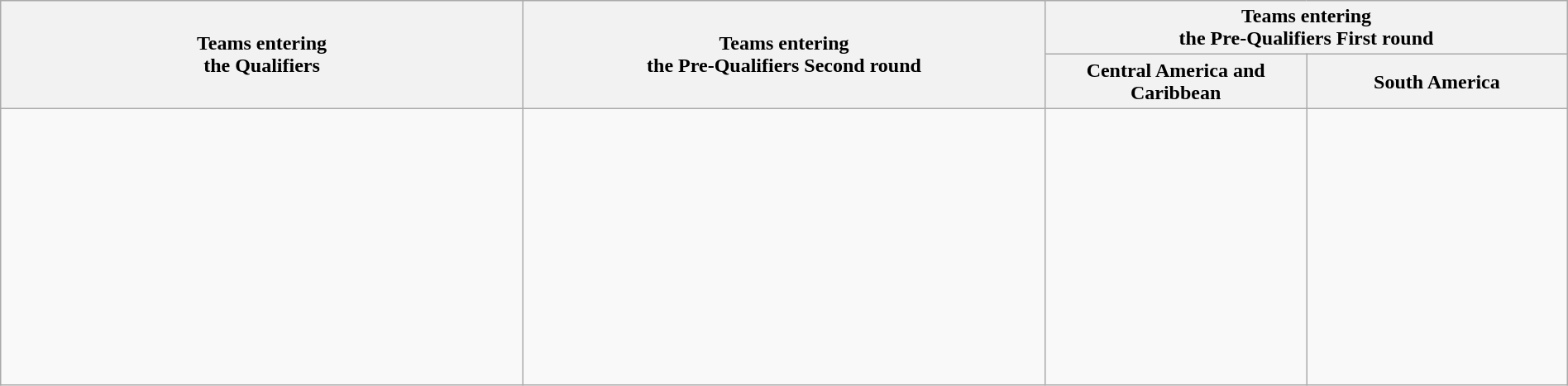<table class="wikitable" style="width:100%;">
<tr>
<th width=20% rowspan=2>Teams entering<br> the Qualifiers</th>
<th width=20% rowspan=2>Teams entering<br>the Pre-Qualifiers Second round</th>
<th width=40% colspan=2>Teams entering<br>the Pre-Qualifiers First round</th>
</tr>
<tr>
<th width=10%>Central America and Caribbean</th>
<th width=10%>South America</th>
</tr>
<tr>
<td valign=top><br><br>
<br>
<br>
<br>
<br>
<br>
<br>
<br>
<br>
<br>
<br>
</td>
<td valign=top><br><br>
<br>
<br>
</td>
<td valign=top><br><br>
<br>
<br>
<br>
</td>
<td valign=top><br><br>
<br></td>
</tr>
</table>
